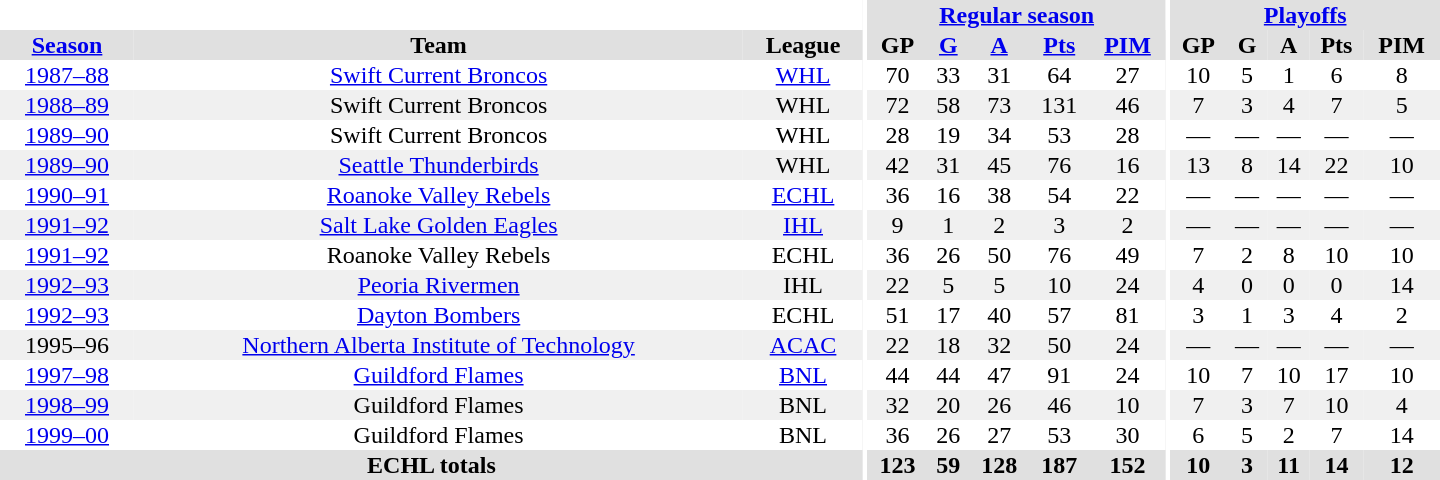<table border="0" cellpadding="1" cellspacing="0" style="text-align:center; width:60em">
<tr bgcolor="#e0e0e0">
<th colspan="3" bgcolor="#ffffff"></th>
<th rowspan="99" bgcolor="#ffffff"></th>
<th colspan="5"><a href='#'>Regular season</a></th>
<th rowspan="99" bgcolor="#ffffff"></th>
<th colspan="5"><a href='#'>Playoffs</a></th>
</tr>
<tr bgcolor="#e0e0e0">
<th><a href='#'>Season</a></th>
<th>Team</th>
<th>League</th>
<th>GP</th>
<th><a href='#'>G</a></th>
<th><a href='#'>A</a></th>
<th><a href='#'>Pts</a></th>
<th><a href='#'>PIM</a></th>
<th>GP</th>
<th>G</th>
<th>A</th>
<th>Pts</th>
<th>PIM</th>
</tr>
<tr>
<td><a href='#'>1987–88</a></td>
<td><a href='#'>Swift Current Broncos</a></td>
<td><a href='#'>WHL</a></td>
<td>70</td>
<td>33</td>
<td>31</td>
<td>64</td>
<td>27</td>
<td>10</td>
<td>5</td>
<td>1</td>
<td>6</td>
<td>8</td>
</tr>
<tr bgcolor="#f0f0f0">
<td><a href='#'>1988–89</a></td>
<td>Swift Current Broncos</td>
<td>WHL</td>
<td>72</td>
<td>58</td>
<td>73</td>
<td>131</td>
<td>46</td>
<td>7</td>
<td>3</td>
<td>4</td>
<td>7</td>
<td>5</td>
</tr>
<tr>
<td><a href='#'>1989–90</a></td>
<td>Swift Current Broncos</td>
<td>WHL</td>
<td>28</td>
<td>19</td>
<td>34</td>
<td>53</td>
<td>28</td>
<td>—</td>
<td>—</td>
<td>—</td>
<td>—</td>
<td>—</td>
</tr>
<tr bgcolor="#f0f0f0">
<td><a href='#'>1989–90</a></td>
<td><a href='#'>Seattle Thunderbirds</a></td>
<td>WHL</td>
<td>42</td>
<td>31</td>
<td>45</td>
<td>76</td>
<td>16</td>
<td>13</td>
<td>8</td>
<td>14</td>
<td>22</td>
<td>10</td>
</tr>
<tr>
<td><a href='#'>1990–91</a></td>
<td><a href='#'>Roanoke Valley Rebels</a></td>
<td><a href='#'>ECHL</a></td>
<td>36</td>
<td>16</td>
<td>38</td>
<td>54</td>
<td>22</td>
<td>—</td>
<td>—</td>
<td>—</td>
<td>—</td>
<td>—</td>
</tr>
<tr bgcolor="#f0f0f0">
<td><a href='#'>1991–92</a></td>
<td><a href='#'>Salt Lake Golden Eagles</a></td>
<td><a href='#'>IHL</a></td>
<td>9</td>
<td>1</td>
<td>2</td>
<td>3</td>
<td>2</td>
<td>—</td>
<td>—</td>
<td>—</td>
<td>—</td>
<td>—</td>
</tr>
<tr>
<td><a href='#'>1991–92</a></td>
<td>Roanoke Valley Rebels</td>
<td>ECHL</td>
<td>36</td>
<td>26</td>
<td>50</td>
<td>76</td>
<td>49</td>
<td>7</td>
<td>2</td>
<td>8</td>
<td>10</td>
<td>10</td>
</tr>
<tr bgcolor="#f0f0f0">
<td><a href='#'>1992–93</a></td>
<td><a href='#'>Peoria Rivermen</a></td>
<td>IHL</td>
<td>22</td>
<td>5</td>
<td>5</td>
<td>10</td>
<td>24</td>
<td>4</td>
<td>0</td>
<td>0</td>
<td>0</td>
<td>14</td>
</tr>
<tr>
<td><a href='#'>1992–93</a></td>
<td><a href='#'>Dayton Bombers</a></td>
<td>ECHL</td>
<td>51</td>
<td>17</td>
<td>40</td>
<td>57</td>
<td>81</td>
<td>3</td>
<td>1</td>
<td>3</td>
<td>4</td>
<td>2</td>
</tr>
<tr bgcolor="#f0f0f0">
<td>1995–96</td>
<td><a href='#'>Northern Alberta Institute of Technology</a></td>
<td><a href='#'>ACAC</a></td>
<td>22</td>
<td>18</td>
<td>32</td>
<td>50</td>
<td>24</td>
<td>—</td>
<td>—</td>
<td>—</td>
<td>—</td>
<td>—</td>
</tr>
<tr>
<td><a href='#'>1997–98</a></td>
<td><a href='#'>Guildford Flames</a></td>
<td><a href='#'>BNL</a></td>
<td>44</td>
<td>44</td>
<td>47</td>
<td>91</td>
<td>24</td>
<td>10</td>
<td>7</td>
<td>10</td>
<td>17</td>
<td>10</td>
</tr>
<tr bgcolor="#f0f0f0">
<td><a href='#'>1998–99</a></td>
<td>Guildford Flames</td>
<td>BNL</td>
<td>32</td>
<td>20</td>
<td>26</td>
<td>46</td>
<td>10</td>
<td>7</td>
<td>3</td>
<td>7</td>
<td>10</td>
<td>4</td>
</tr>
<tr>
<td><a href='#'>1999–00</a></td>
<td>Guildford Flames</td>
<td>BNL</td>
<td>36</td>
<td>26</td>
<td>27</td>
<td>53</td>
<td>30</td>
<td>6</td>
<td>5</td>
<td>2</td>
<td>7</td>
<td>14</td>
</tr>
<tr>
</tr>
<tr ALIGN="center" bgcolor="#e0e0e0">
<th colspan="3">ECHL totals</th>
<th ALIGN="center">123</th>
<th ALIGN="center">59</th>
<th ALIGN="center">128</th>
<th ALIGN="center">187</th>
<th ALIGN="center">152</th>
<th ALIGN="center">10</th>
<th ALIGN="center">3</th>
<th ALIGN="center">11</th>
<th ALIGN="center">14</th>
<th ALIGN="center">12</th>
</tr>
</table>
